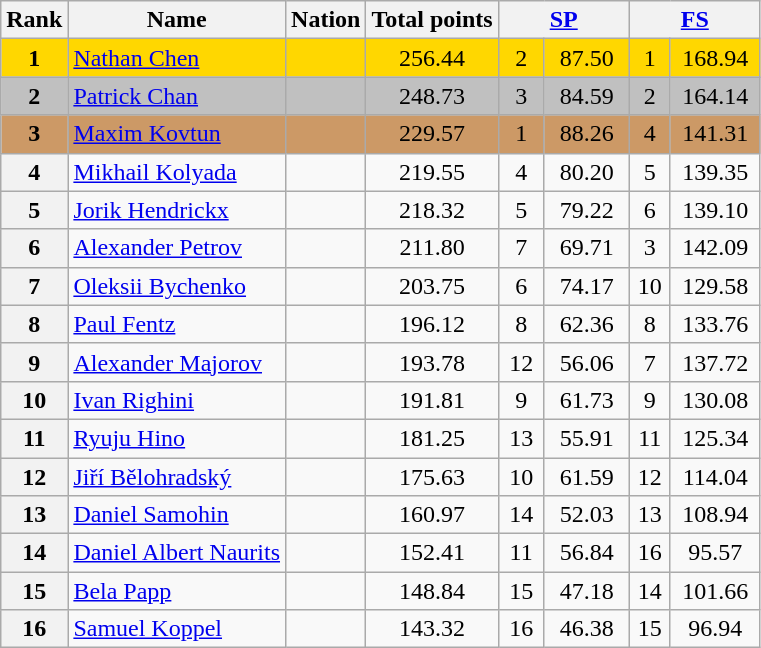<table class="wikitable sortable">
<tr>
<th>Rank</th>
<th>Name</th>
<th>Nation</th>
<th>Total points</th>
<th colspan="2" width="80px"><a href='#'>SP</a></th>
<th colspan="2" width="80px"><a href='#'>FS</a></th>
</tr>
<tr bgcolor="gold">
<td align="center"><strong>1</strong></td>
<td><a href='#'>Nathan Chen</a></td>
<td></td>
<td align="center">256.44</td>
<td align="center">2</td>
<td align="center">87.50</td>
<td align="center">1</td>
<td align="center">168.94</td>
</tr>
<tr bgcolor="silver">
<td align="center"><strong>2</strong></td>
<td><a href='#'>Patrick Chan</a></td>
<td></td>
<td align="center">248.73</td>
<td align="center">3</td>
<td align="center">84.59</td>
<td align="center">2</td>
<td align="center">164.14</td>
</tr>
<tr bgcolor="cc9966">
<td align="center"><strong>3</strong></td>
<td><a href='#'>Maxim Kovtun</a></td>
<td></td>
<td align="center">229.57</td>
<td align="center">1</td>
<td align="center">88.26</td>
<td align="center">4</td>
<td align="center">141.31</td>
</tr>
<tr>
<th>4</th>
<td><a href='#'>Mikhail Kolyada</a></td>
<td></td>
<td align="center">219.55</td>
<td align="center">4</td>
<td align="center">80.20</td>
<td align="center">5</td>
<td align="center">139.35</td>
</tr>
<tr>
<th>5</th>
<td><a href='#'>Jorik Hendrickx</a></td>
<td></td>
<td align="center">218.32</td>
<td align="center">5</td>
<td align="center">79.22</td>
<td align="center">6</td>
<td align="center">139.10</td>
</tr>
<tr>
<th>6</th>
<td><a href='#'>Alexander Petrov</a></td>
<td></td>
<td align="center">211.80</td>
<td align="center">7</td>
<td align="center">69.71</td>
<td align="center">3</td>
<td align="center">142.09</td>
</tr>
<tr>
<th>7</th>
<td><a href='#'>Oleksii Bychenko</a></td>
<td></td>
<td align="center">203.75</td>
<td align="center">6</td>
<td align="center">74.17</td>
<td align="center">10</td>
<td align="center">129.58</td>
</tr>
<tr>
<th>8</th>
<td><a href='#'>Paul Fentz</a></td>
<td></td>
<td align="center">196.12</td>
<td align="center">8</td>
<td align="center">62.36</td>
<td align="center">8</td>
<td align="center">133.76</td>
</tr>
<tr>
<th>9</th>
<td><a href='#'>Alexander Majorov</a></td>
<td></td>
<td align="center">193.78</td>
<td align="center">12</td>
<td align="center">56.06</td>
<td align="center">7</td>
<td align="center">137.72</td>
</tr>
<tr>
<th>10</th>
<td><a href='#'>Ivan Righini</a></td>
<td></td>
<td align="center">191.81</td>
<td align="center">9</td>
<td align="center">61.73</td>
<td align="center">9</td>
<td align="center">130.08</td>
</tr>
<tr>
<th>11</th>
<td><a href='#'>Ryuju Hino</a></td>
<td></td>
<td align="center">181.25</td>
<td align="center">13</td>
<td align="center">55.91</td>
<td align="center">11</td>
<td align="center">125.34</td>
</tr>
<tr>
<th>12</th>
<td><a href='#'>Jiří Bělohradský</a></td>
<td></td>
<td align="center">175.63</td>
<td align="center">10</td>
<td align="center">61.59</td>
<td align="center">12</td>
<td align="center">114.04</td>
</tr>
<tr>
<th>13</th>
<td><a href='#'>Daniel Samohin</a></td>
<td></td>
<td align="center">160.97</td>
<td align="center">14</td>
<td align="center">52.03</td>
<td align="center">13</td>
<td align="center">108.94</td>
</tr>
<tr>
<th>14</th>
<td><a href='#'>Daniel Albert Naurits</a></td>
<td></td>
<td align="center">152.41</td>
<td align="center">11</td>
<td align="center">56.84</td>
<td align="center">16</td>
<td align="center">95.57</td>
</tr>
<tr>
<th>15</th>
<td><a href='#'>Bela Papp</a></td>
<td></td>
<td align="center">148.84</td>
<td align="center">15</td>
<td align="center">47.18</td>
<td align="center">14</td>
<td align="center">101.66</td>
</tr>
<tr>
<th>16</th>
<td><a href='#'>Samuel Koppel</a></td>
<td></td>
<td align="center">143.32</td>
<td align="center">16</td>
<td align="center">46.38</td>
<td align="center">15</td>
<td align="center">96.94</td>
</tr>
</table>
